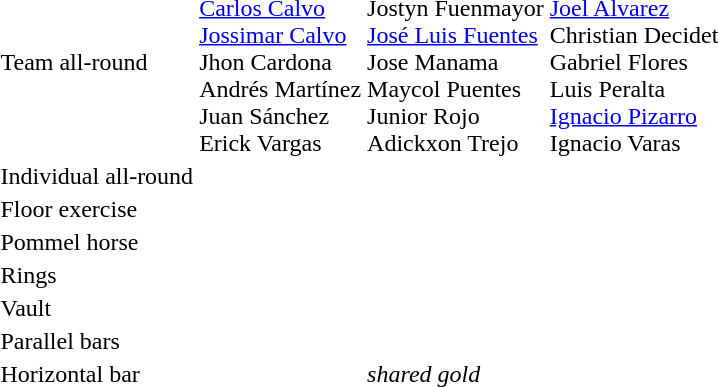<table>
<tr>
<td>Team all-round</td>
<td><br><a href='#'>Carlos Calvo</a><br><a href='#'>Jossimar Calvo</a><br>Jhon Cardona<br>Andrés Martínez<br>Juan Sánchez<br>Erick Vargas</td>
<td nowrap><br>Jostyn Fuenmayor<br><a href='#'>José Luis Fuentes</a><br>Jose Manama<br>Maycol Puentes<br>Junior Rojo<br>Adickxon Trejo</td>
<td><br><a href='#'>Joel Alvarez</a><br>Christian Decidet<br>Gabriel Flores<br>Luis Peralta<br><a href='#'>Ignacio Pizarro</a><br>Ignacio Varas</td>
</tr>
<tr>
<td>Individual all-round</td>
<td></td>
<td nowrap></td>
<td></td>
</tr>
<tr>
<td>Floor exercise</td>
<td></td>
<td></td>
<td></td>
</tr>
<tr>
<td>Pommel horse</td>
<td></td>
<td></td>
<td></td>
</tr>
<tr>
<td>Rings</td>
<td></td>
<td></td>
<td nowrap></td>
</tr>
<tr>
<td>Vault</td>
<td></td>
<td></td>
<td></td>
</tr>
<tr>
<td>Parallel bars</td>
<td></td>
<td></td>
<td></td>
</tr>
<tr>
<td rowspan=2>Horizontal bar</td>
<td></td>
<td rowspan=2><em>shared gold</em></td>
<td rowspan=2></td>
</tr>
<tr>
<td></td>
</tr>
</table>
